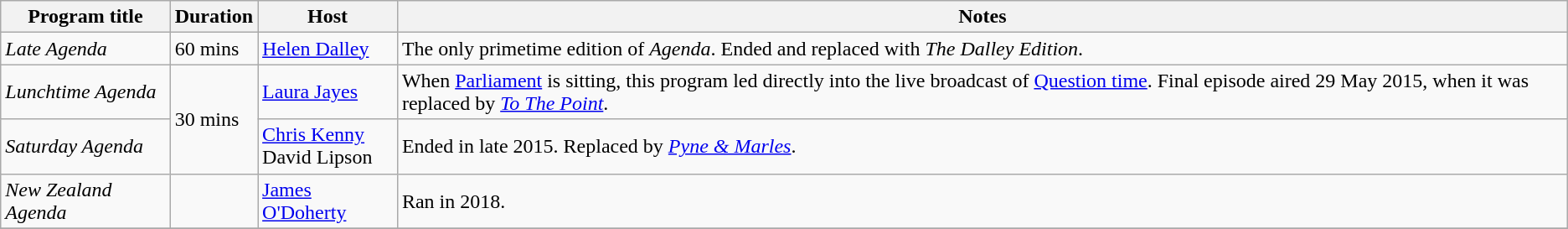<table class="wikitable">
<tr>
<th>Program title</th>
<th>Duration</th>
<th>Host</th>
<th>Notes</th>
</tr>
<tr>
<td><em>Late Agenda</em></td>
<td>60 mins</td>
<td><a href='#'>Helen Dalley</a></td>
<td>The only primetime edition of <em>Agenda</em>. Ended and replaced with <em>The Dalley Edition</em>.</td>
</tr>
<tr>
<td><em>Lunchtime Agenda</em></td>
<td rowspan="2">30 mins</td>
<td><a href='#'>Laura Jayes</a></td>
<td>When <a href='#'>Parliament</a> is sitting, this program led directly into the live broadcast of <a href='#'>Question time</a>. Final episode aired 29 May 2015, when it was replaced by <em><a href='#'>To The Point</a></em>.</td>
</tr>
<tr>
<td><em>Saturday Agenda </em></td>
<td><a href='#'>Chris Kenny</a> <br>David Lipson </td>
<td>Ended in late 2015. Replaced by <em><a href='#'>Pyne & Marles</a></em>.</td>
</tr>
<tr>
<td><em>New Zealand Agenda</em></td>
<td></td>
<td><a href='#'>James O'Doherty</a></td>
<td>Ran in 2018.</td>
</tr>
<tr>
</tr>
</table>
